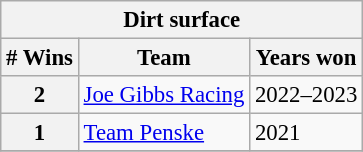<table class="wikitable" style="font-size: 95%;">
<tr>
<th colspan="3">Dirt surface</th>
</tr>
<tr>
<th># Wins</th>
<th>Team</th>
<th>Years won</th>
</tr>
<tr>
<th rowspan="1">2</th>
<td><a href='#'>Joe Gibbs Racing</a></td>
<td>2022–2023</td>
</tr>
<tr>
<th rowspan="1">1</th>
<td><a href='#'>Team Penske</a></td>
<td>2021</td>
</tr>
<tr>
</tr>
</table>
